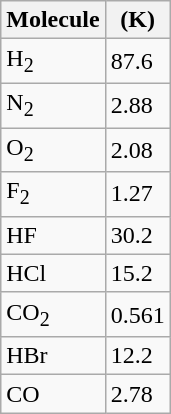<table class="wikitable sortable">
<tr>
<th>Molecule</th>
<th> (K)</th>
</tr>
<tr>
<td>H<sub>2</sub></td>
<td>87.6</td>
</tr>
<tr>
<td>N<sub>2</sub></td>
<td>2.88</td>
</tr>
<tr>
<td>O<sub>2</sub></td>
<td>2.08</td>
</tr>
<tr>
<td>F<sub>2</sub></td>
<td>1.27</td>
</tr>
<tr>
<td>HF</td>
<td>30.2</td>
</tr>
<tr>
<td>HCl</td>
<td>15.2</td>
</tr>
<tr>
<td>CO<sub>2</sub></td>
<td>0.561</td>
</tr>
<tr>
<td>HBr</td>
<td>12.2</td>
</tr>
<tr>
<td>CO</td>
<td>2.78</td>
</tr>
</table>
